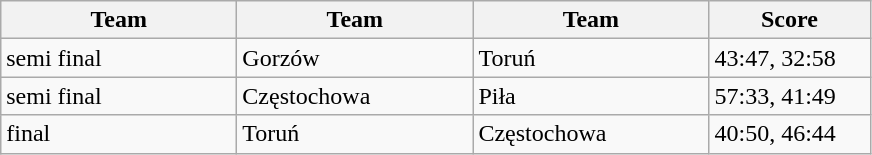<table class="wikitable" style="font-size: 100%">
<tr>
<th width=150>Team</th>
<th width=150>Team</th>
<th width=150>Team</th>
<th width=100>Score</th>
</tr>
<tr>
<td>semi final</td>
<td>Gorzów</td>
<td>Toruń</td>
<td>43:47, 32:58</td>
</tr>
<tr>
<td>semi final</td>
<td>Częstochowa</td>
<td>Piła</td>
<td>57:33, 41:49</td>
</tr>
<tr>
<td>final</td>
<td>Toruń</td>
<td>Częstochowa</td>
<td>40:50, 46:44</td>
</tr>
</table>
